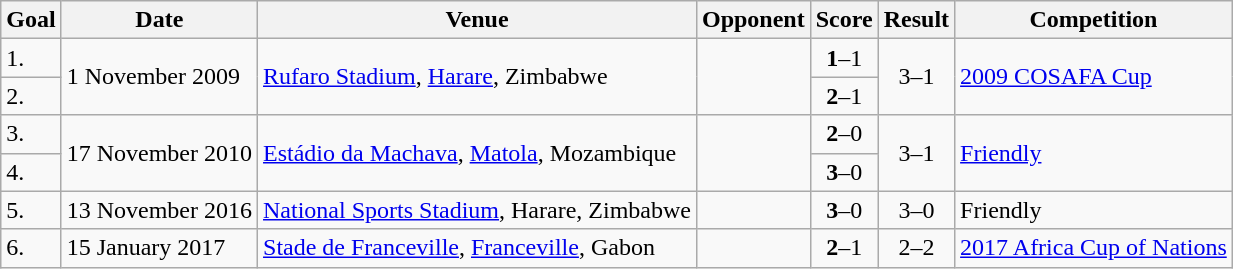<table class="wikitable plainrowheaders sortable">
<tr>
<th>Goal</th>
<th>Date</th>
<th>Venue</th>
<th>Opponent</th>
<th>Score</th>
<th>Result</th>
<th>Competition</th>
</tr>
<tr>
<td>1.</td>
<td rowspan="2">1 November 2009</td>
<td rowspan="2"><a href='#'>Rufaro Stadium</a>, <a href='#'>Harare</a>, Zimbabwe</td>
<td rowspan="2"></td>
<td align=center><strong>1</strong>–1</td>
<td rowspan="2" style="text-align:center">3–1</td>
<td rowspan="2"><a href='#'>2009 COSAFA Cup</a></td>
</tr>
<tr>
<td>2.</td>
<td align=center><strong>2</strong>–1</td>
</tr>
<tr>
<td>3.</td>
<td rowspan="2">17 November 2010</td>
<td rowspan="2"><a href='#'>Estádio da Machava</a>, <a href='#'>Matola</a>, Mozambique</td>
<td rowspan="2"></td>
<td align=center><strong>2</strong>–0</td>
<td rowspan="2" style="text-align:center">3–1</td>
<td rowspan="2"><a href='#'>Friendly</a></td>
</tr>
<tr>
<td>4.</td>
<td align=center><strong>3</strong>–0</td>
</tr>
<tr>
<td>5.</td>
<td>13 November 2016</td>
<td><a href='#'>National Sports Stadium</a>, Harare, Zimbabwe</td>
<td></td>
<td align=center><strong>3</strong>–0</td>
<td align=center>3–0</td>
<td>Friendly</td>
</tr>
<tr>
<td>6.</td>
<td>15 January 2017</td>
<td><a href='#'>Stade de Franceville</a>, <a href='#'>Franceville</a>, Gabon</td>
<td></td>
<td align=center><strong>2</strong>–1</td>
<td align=center>2–2</td>
<td><a href='#'>2017 Africa Cup of Nations</a></td>
</tr>
</table>
